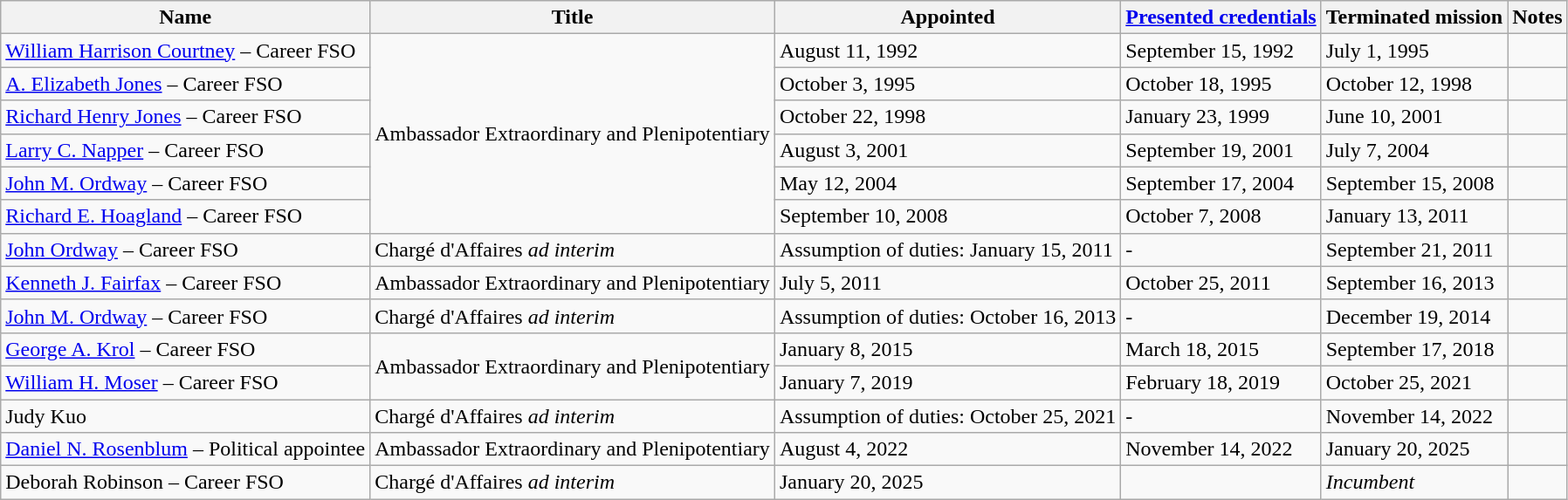<table class="wikitable">
<tr>
<th>Name</th>
<th>Title</th>
<th>Appointed</th>
<th><a href='#'>Presented credentials</a></th>
<th>Terminated mission</th>
<th>Notes</th>
</tr>
<tr>
<td><a href='#'>William Harrison Courtney</a> – Career FSO</td>
<td rowspan="6">Ambassador Extraordinary and Plenipotentiary</td>
<td>August 11, 1992</td>
<td>September 15, 1992</td>
<td>July 1, 1995</td>
<td></td>
</tr>
<tr>
<td><a href='#'>A. Elizabeth Jones</a> – Career FSO</td>
<td>October 3, 1995</td>
<td>October 18, 1995</td>
<td>October 12, 1998</td>
<td></td>
</tr>
<tr>
<td><a href='#'>Richard Henry Jones</a> – Career FSO</td>
<td>October 22, 1998</td>
<td>January 23, 1999</td>
<td>June 10, 2001</td>
<td></td>
</tr>
<tr>
<td><a href='#'>Larry C. Napper</a> – Career FSO</td>
<td>August 3, 2001</td>
<td>September 19, 2001</td>
<td>July 7, 2004</td>
<td></td>
</tr>
<tr>
<td><a href='#'>John M. Ordway</a> – Career FSO</td>
<td>May 12, 2004</td>
<td>September 17, 2004</td>
<td>September 15, 2008</td>
<td></td>
</tr>
<tr>
<td><a href='#'>Richard E. Hoagland</a> – Career FSO</td>
<td>September 10, 2008</td>
<td>October 7, 2008</td>
<td>January 13, 2011</td>
<td></td>
</tr>
<tr>
<td><a href='#'>John Ordway</a> – Career FSO</td>
<td>Chargé d'Affaires <em>ad interim</em></td>
<td>Assumption of duties: January 15, 2011</td>
<td>-</td>
<td>September 21, 2011</td>
<td></td>
</tr>
<tr>
<td><a href='#'>Kenneth J. Fairfax</a> – Career FSO</td>
<td>Ambassador Extraordinary and Plenipotentiary</td>
<td>July 5, 2011</td>
<td>October 25, 2011</td>
<td>September 16, 2013</td>
<td></td>
</tr>
<tr>
<td><a href='#'>John M. Ordway</a> – Career FSO</td>
<td>Chargé d'Affaires <em>ad interim</em></td>
<td>Assumption of duties: October 16, 2013</td>
<td>-</td>
<td>December 19, 2014</td>
<td></td>
</tr>
<tr>
<td><a href='#'>George A. Krol</a> – Career FSO</td>
<td rowspan="2">Ambassador Extraordinary and Plenipotentiary</td>
<td>January 8, 2015</td>
<td>March 18, 2015</td>
<td>September 17, 2018</td>
<td></td>
</tr>
<tr>
<td><a href='#'>William H. Moser</a> – Career FSO</td>
<td>January 7, 2019</td>
<td>February 18, 2019</td>
<td>October 25, 2021</td>
<td></td>
</tr>
<tr>
<td>Judy Kuo</td>
<td>Chargé d'Affaires <em>ad interim</em></td>
<td>Assumption of duties: October 25, 2021</td>
<td>-</td>
<td>November 14, 2022</td>
<td></td>
</tr>
<tr>
<td><a href='#'>Daniel N. Rosenblum</a> – Political appointee</td>
<td>Ambassador Extraordinary and Plenipotentiary</td>
<td>August 4, 2022</td>
<td>November 14, 2022</td>
<td>January 20, 2025</td>
<td></td>
</tr>
<tr>
<td>Deborah Robinson  – Career FSO</td>
<td>Chargé d'Affaires <em>ad interim</em></td>
<td>January 20, 2025</td>
<td></td>
<td><em>Incumbent</em></td>
<td></td>
</tr>
</table>
